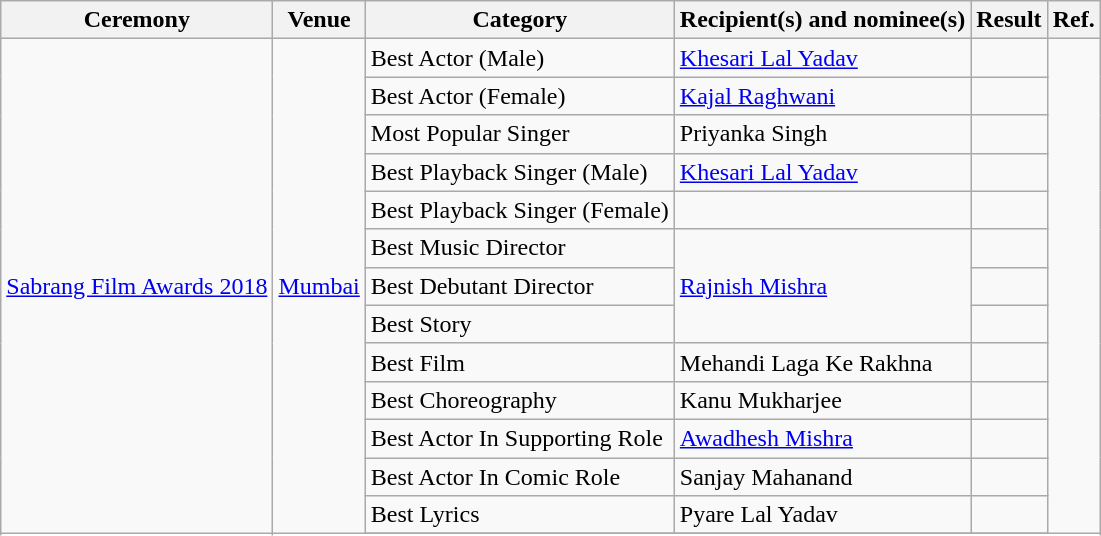<table class="wikitable sortable">
<tr>
<th>Ceremony</th>
<th>Venue</th>
<th>Category</th>
<th>Recipient(s) and nominee(s)</th>
<th>Result</th>
<th>Ref.</th>
</tr>
<tr>
<td rowspan="20"><a href='#'>Sabrang Film Awards 2018</a></td>
<td rowspan="20"><a href='#'>Mumbai</a></td>
<td>Best Actor (Male)</td>
<td><a href='#'>Khesari Lal Yadav</a></td>
<td></td>
<td rowspan="20"></td>
</tr>
<tr>
<td>Best Actor (Female)</td>
<td><a href='#'>Kajal Raghwani</a></td>
<td></td>
</tr>
<tr>
<td>Most Popular Singer</td>
<td>Priyanka Singh</td>
<td></td>
</tr>
<tr>
<td>Best Playback Singer (Male)</td>
<td><a href='#'>Khesari Lal Yadav</a></td>
<td></td>
</tr>
<tr>
<td>Best Playback Singer (Female)</td>
<td></td>
<td></td>
</tr>
<tr>
<td>Best Music Director</td>
<td rowspan=3><a href='#'>Rajnish Mishra</a></td>
<td></td>
</tr>
<tr>
<td>Best Debutant Director</td>
<td></td>
</tr>
<tr>
<td>Best Story</td>
<td></td>
</tr>
<tr>
<td>Best Film</td>
<td>Mehandi Laga Ke Rakhna</td>
<td></td>
</tr>
<tr>
<td>Best Choreography</td>
<td>Kanu Mukharjee</td>
<td></td>
</tr>
<tr>
<td>Best Actor In Supporting Role</td>
<td><a href='#'>Awadhesh Mishra</a></td>
<td></td>
</tr>
<tr>
<td>Best Actor In Comic Role</td>
<td>Sanjay Mahanand</td>
<td></td>
</tr>
<tr>
<td>Best Lyrics</td>
<td>Pyare Lal Yadav</td>
<td></td>
</tr>
<tr>
</tr>
</table>
